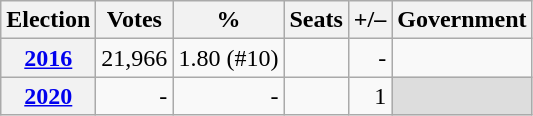<table class=wikitable style="text-align: right;">
<tr>
<th>Election</th>
<th>Votes</th>
<th>%</th>
<th>Seats</th>
<th>+/–</th>
<th>Government</th>
</tr>
<tr>
<th><a href='#'>2016</a></th>
<td>21,966</td>
<td>1.80 (#10)</td>
<td></td>
<td>-</td>
<td></td>
</tr>
<tr>
<th><a href='#'>2020</a></th>
<td>-</td>
<td>-</td>
<td></td>
<td> 1</td>
<td align=center style="background:#ddd;"></td>
</tr>
</table>
